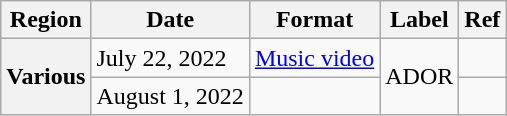<table class="wikitable plainrowheaders">
<tr>
<th scope="col">Region</th>
<th scope="col">Date</th>
<th scope="col">Format</th>
<th scope="col">Label</th>
<th>Ref</th>
</tr>
<tr>
<th scope="row" rowspan="2">Various</th>
<td>July 22, 2022</td>
<td><a href='#'>Music video</a></td>
<td rowspan="2">ADOR</td>
<td></td>
</tr>
<tr>
<td>August 1, 2022</td>
<td></td>
<td></td>
</tr>
</table>
